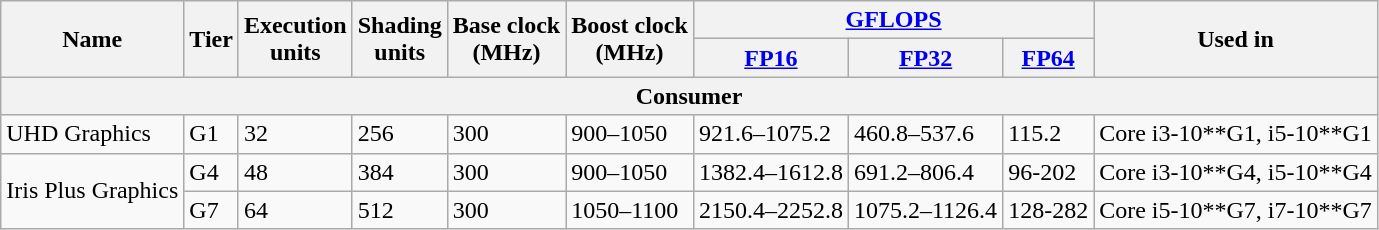<table class="wikitable">
<tr>
<th rowspan="2">Name</th>
<th rowspan="2">Tier</th>
<th rowspan="2">Execution<br>units</th>
<th rowspan="2">Shading<br>units</th>
<th rowspan="2">Base clock<br>(MHz)</th>
<th rowspan="2">Boost clock<br>(MHz)</th>
<th colspan="3"><a href='#'>GFLOPS</a></th>
<th rowspan="2">Used in</th>
</tr>
<tr>
<th><a href='#'>FP16</a></th>
<th><a href='#'>FP32</a></th>
<th><a href='#'>FP64</a></th>
</tr>
<tr>
<th colspan=10>Consumer</th>
</tr>
<tr>
<td>UHD Graphics</td>
<td>G1</td>
<td>32</td>
<td>256</td>
<td>300</td>
<td>900–1050</td>
<td>921.6–1075.2<br></td>
<td>460.8–537.6</td>
<td>115.2</td>
<td>Core i3-10**G1, i5-10**G1</td>
</tr>
<tr>
<td rowspan="2">Iris Plus Graphics</td>
<td>G4</td>
<td>48</td>
<td>384</td>
<td>300</td>
<td>900–1050</td>
<td>1382.4–1612.8</td>
<td>691.2–806.4</td>
<td>96-202</td>
<td>Core i3-10**G4, i5-10**G4</td>
</tr>
<tr>
<td>G7</td>
<td>64</td>
<td>512</td>
<td>300</td>
<td>1050–1100</td>
<td>2150.4–2252.8</td>
<td>1075.2–1126.4</td>
<td>128-282</td>
<td>Core i5-10**G7, i7-10**G7</td>
</tr>
</table>
